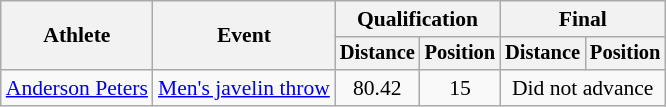<table class=wikitable style="font-size:90%">
<tr>
<th rowspan="2">Athlete</th>
<th rowspan="2">Event</th>
<th colspan="2">Qualification</th>
<th colspan="2">Final</th>
</tr>
<tr style="font-size:95%">
<th>Distance</th>
<th>Position</th>
<th>Distance</th>
<th>Position</th>
</tr>
<tr align=center>
<td align=left><a href='#'>Anderson Peters</a></td>
<td align=left><a href='#'>Men's javelin throw</a></td>
<td>80.42</td>
<td>15</td>
<td colspan="2">Did not advance</td>
</tr>
</table>
